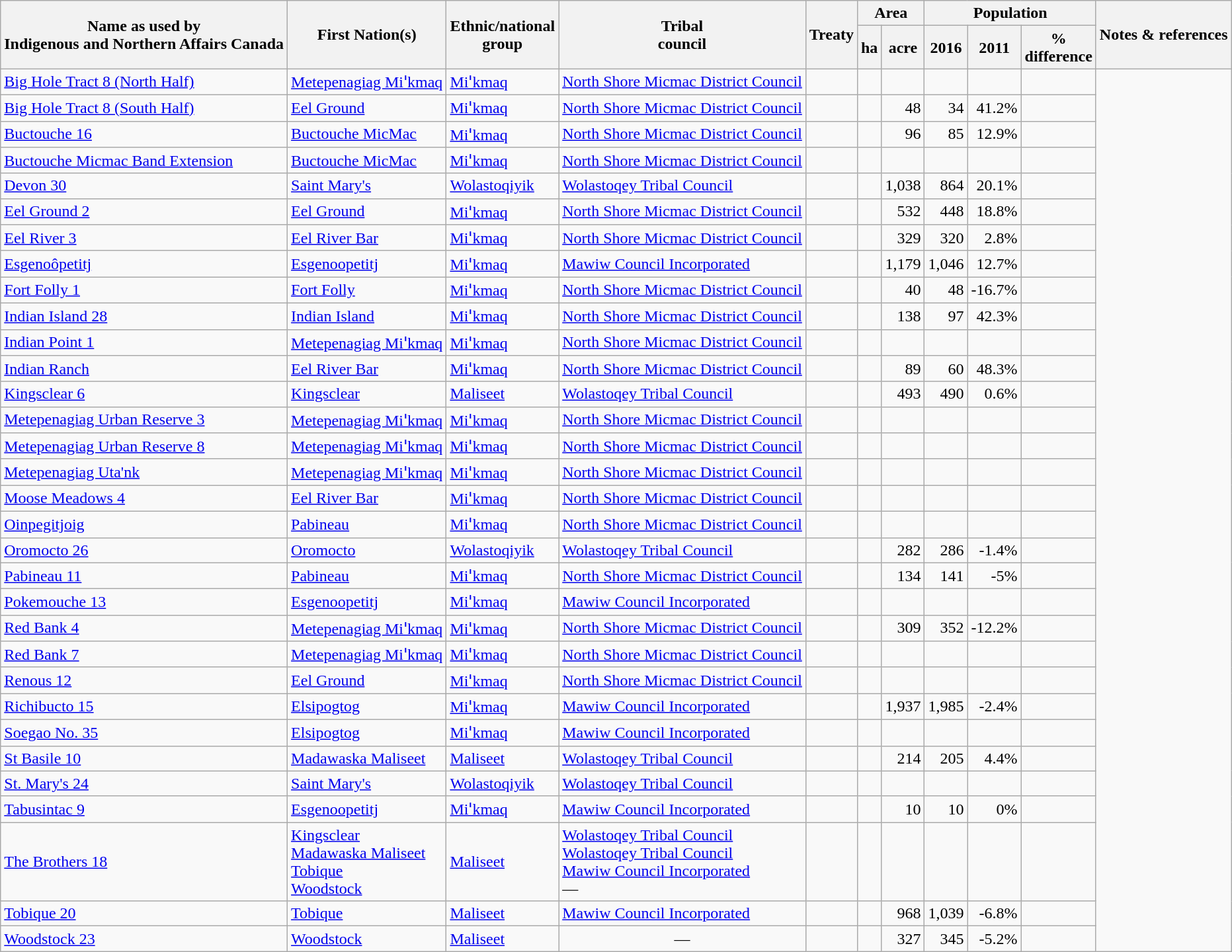<table class="wikitable sortable">
<tr>
<th rowspan=2>Name as used by<br>Indigenous and Northern Affairs Canada</th>
<th rowspan=2>First Nation(s)</th>
<th rowspan=2>Ethnic/national<br>group</th>
<th rowspan=2>Tribal<br>council</th>
<th rowspan=2>Treaty</th>
<th colspan=2>Area</th>
<th colspan="3">Population</th>
<th rowspan=2 class=unsortable>Notes & references</th>
</tr>
<tr>
<th>ha</th>
<th>acre</th>
<th>2016</th>
<th>2011</th>
<th>%<br>difference</th>
</tr>
<tr>
<td><a href='#'>Big Hole Tract 8 (North Half)</a></td>
<td><a href='#'>Metepenagiag Miꞌkmaq</a></td>
<td><a href='#'>Miꞌkmaq</a></td>
<td><a href='#'>North Shore Micmac District Council</a></td>
<td align=center></td>
<td></td>
<td></td>
<td></td>
<td></td>
<td></td>
</tr>
<tr>
<td><a href='#'>Big Hole Tract 8 (South Half)</a></td>
<td><a href='#'>Eel Ground</a></td>
<td><a href='#'>Miꞌkmaq</a></td>
<td><a href='#'>North Shore Micmac District Council</a></td>
<td align=center></td>
<td></td>
<td align=right>48</td>
<td align=right>34</td>
<td align=right>41.2%</td>
<td></td>
</tr>
<tr>
<td><a href='#'>Buctouche 16</a></td>
<td><a href='#'>Buctouche MicMac</a></td>
<td><a href='#'>Miꞌkmaq</a></td>
<td><a href='#'>North Shore Micmac District Council</a></td>
<td align=center></td>
<td></td>
<td align=right>96</td>
<td align=right>85</td>
<td align=right>12.9%</td>
<td></td>
</tr>
<tr>
<td><a href='#'>Buctouche Micmac Band Extension</a></td>
<td><a href='#'>Buctouche MicMac</a></td>
<td><a href='#'>Miꞌkmaq</a></td>
<td><a href='#'>North Shore Micmac District Council</a></td>
<td align=center></td>
<td></td>
<td></td>
<td></td>
<td></td>
<td></td>
</tr>
<tr>
<td><a href='#'>Devon 30</a></td>
<td><a href='#'>Saint Mary's</a></td>
<td><a href='#'>Wolastoqiyik</a></td>
<td><a href='#'>Wolastoqey Tribal Council</a></td>
<td align=center></td>
<td></td>
<td align=right>1,038</td>
<td align=right>864</td>
<td align=right>20.1%</td>
<td></td>
</tr>
<tr>
<td><a href='#'>Eel Ground 2</a></td>
<td><a href='#'>Eel Ground</a></td>
<td><a href='#'>Miꞌkmaq</a></td>
<td><a href='#'>North Shore Micmac District Council</a></td>
<td align=center></td>
<td></td>
<td align=right>532</td>
<td align=right>448</td>
<td align=right>18.8%</td>
<td></td>
</tr>
<tr>
<td><a href='#'>Eel River 3</a></td>
<td><a href='#'>Eel River Bar</a></td>
<td><a href='#'>Miꞌkmaq</a></td>
<td><a href='#'>North Shore Micmac District Council</a></td>
<td align=center></td>
<td></td>
<td align=right>329</td>
<td align=right>320</td>
<td align=right>2.8%</td>
<td></td>
</tr>
<tr>
<td><a href='#'>Esgenoôpetitj</a></td>
<td><a href='#'>Esgenoopetitj</a></td>
<td><a href='#'>Miꞌkmaq</a></td>
<td><a href='#'>Mawiw Council Incorporated</a></td>
<td align=center></td>
<td></td>
<td align=right>1,179</td>
<td align=right>1,046</td>
<td align=right>12.7%</td>
<td></td>
</tr>
<tr>
<td><a href='#'>Fort Folly 1</a></td>
<td><a href='#'>Fort Folly</a></td>
<td><a href='#'>Miꞌkmaq</a></td>
<td><a href='#'>North Shore Micmac District Council</a></td>
<td align=center></td>
<td></td>
<td align=right>40</td>
<td align=right>48</td>
<td align=right>-16.7%</td>
<td></td>
</tr>
<tr>
<td><a href='#'>Indian Island 28</a></td>
<td><a href='#'>Indian Island</a></td>
<td><a href='#'>Miꞌkmaq</a></td>
<td><a href='#'>North Shore Micmac District Council</a></td>
<td align=center></td>
<td></td>
<td align=right>138</td>
<td align=right>97</td>
<td align=right>42.3%</td>
<td></td>
</tr>
<tr>
<td><a href='#'>Indian Point 1</a></td>
<td><a href='#'>Metepenagiag Miꞌkmaq</a></td>
<td><a href='#'>Miꞌkmaq</a></td>
<td><a href='#'>North Shore Micmac District Council</a></td>
<td align=center></td>
<td></td>
<td></td>
<td></td>
<td></td>
<td></td>
</tr>
<tr>
<td><a href='#'>Indian Ranch</a></td>
<td><a href='#'>Eel River Bar</a></td>
<td><a href='#'>Miꞌkmaq</a></td>
<td><a href='#'>North Shore Micmac District Council</a></td>
<td align=center></td>
<td></td>
<td align=right>89</td>
<td align=right>60</td>
<td align=right>48.3%</td>
<td></td>
</tr>
<tr>
<td><a href='#'>Kingsclear 6</a></td>
<td><a href='#'>Kingsclear</a></td>
<td><a href='#'>Maliseet</a></td>
<td><a href='#'>Wolastoqey Tribal Council</a></td>
<td align=center></td>
<td></td>
<td align=right>493</td>
<td align=right>490</td>
<td align=right>0.6%</td>
<td></td>
</tr>
<tr>
<td><a href='#'>Metepenagiag Urban Reserve 3</a></td>
<td><a href='#'>Metepenagiag Miꞌkmaq</a></td>
<td><a href='#'>Miꞌkmaq</a></td>
<td><a href='#'>North Shore Micmac District Council</a></td>
<td align=center></td>
<td></td>
<td></td>
<td></td>
<td></td>
<td></td>
</tr>
<tr>
<td><a href='#'>Metepenagiag Urban Reserve 8</a></td>
<td><a href='#'>Metepenagiag Miꞌkmaq</a></td>
<td><a href='#'>Miꞌkmaq</a></td>
<td><a href='#'>North Shore Micmac District Council</a></td>
<td align=center></td>
<td></td>
<td></td>
<td></td>
<td></td>
<td></td>
</tr>
<tr>
<td><a href='#'>Metepenagiag Uta'nk</a></td>
<td><a href='#'>Metepenagiag Miꞌkmaq</a></td>
<td><a href='#'>Miꞌkmaq</a></td>
<td><a href='#'>North Shore Micmac District Council</a></td>
<td align=center></td>
<td></td>
<td></td>
<td></td>
<td></td>
<td></td>
</tr>
<tr>
<td><a href='#'>Moose Meadows 4</a></td>
<td><a href='#'>Eel River Bar</a></td>
<td><a href='#'>Miꞌkmaq</a></td>
<td><a href='#'>North Shore Micmac District Council</a></td>
<td align=center></td>
<td></td>
<td></td>
<td></td>
<td></td>
<td></td>
</tr>
<tr>
<td><a href='#'>Oinpegitjoig</a></td>
<td><a href='#'>Pabineau</a></td>
<td><a href='#'>Miꞌkmaq</a></td>
<td><a href='#'>North Shore Micmac District Council</a></td>
<td align=center></td>
<td></td>
<td></td>
<td></td>
<td></td>
<td></td>
</tr>
<tr>
<td><a href='#'>Oromocto 26</a></td>
<td><a href='#'>Oromocto</a></td>
<td><a href='#'>Wolastoqiyik</a></td>
<td><a href='#'>Wolastoqey Tribal Council</a></td>
<td align=center></td>
<td></td>
<td align=right>282</td>
<td align=right>286</td>
<td align=right>-1.4%</td>
<td></td>
</tr>
<tr>
<td><a href='#'>Pabineau 11</a></td>
<td><a href='#'>Pabineau</a></td>
<td><a href='#'>Miꞌkmaq</a></td>
<td><a href='#'>North Shore Micmac District Council</a></td>
<td align=center></td>
<td></td>
<td align=right>134</td>
<td align=right>141</td>
<td align=right>-5%</td>
<td></td>
</tr>
<tr>
<td><a href='#'>Pokemouche 13</a></td>
<td><a href='#'>Esgenoopetitj</a></td>
<td><a href='#'>Miꞌkmaq</a></td>
<td><a href='#'>Mawiw Council Incorporated</a></td>
<td align=center></td>
<td></td>
<td></td>
<td></td>
<td></td>
<td></td>
</tr>
<tr>
<td><a href='#'>Red Bank 4</a></td>
<td><a href='#'>Metepenagiag Miꞌkmaq</a></td>
<td><a href='#'>Miꞌkmaq</a></td>
<td><a href='#'>North Shore Micmac District Council</a></td>
<td align=center></td>
<td></td>
<td align=right>309</td>
<td align=right>352</td>
<td align=right>-12.2%</td>
<td></td>
</tr>
<tr>
<td><a href='#'>Red Bank 7</a></td>
<td><a href='#'>Metepenagiag Miꞌkmaq</a></td>
<td><a href='#'>Miꞌkmaq</a></td>
<td><a href='#'>North Shore Micmac District Council</a></td>
<td align=center></td>
<td></td>
<td></td>
<td></td>
<td></td>
<td></td>
</tr>
<tr>
<td><a href='#'>Renous 12</a></td>
<td><a href='#'>Eel Ground</a></td>
<td><a href='#'>Miꞌkmaq</a></td>
<td><a href='#'>North Shore Micmac District Council</a></td>
<td align=center></td>
<td></td>
<td></td>
<td></td>
<td></td>
<td></td>
</tr>
<tr>
<td><a href='#'>Richibucto 15</a></td>
<td><a href='#'>Elsipogtog</a></td>
<td><a href='#'>Miꞌkmaq</a></td>
<td><a href='#'>Mawiw Council Incorporated</a></td>
<td align=center></td>
<td></td>
<td align=right>1,937</td>
<td align=right>1,985</td>
<td align=right>-2.4%</td>
<td></td>
</tr>
<tr>
<td><a href='#'>Soegao No. 35</a></td>
<td><a href='#'>Elsipogtog</a></td>
<td><a href='#'>Miꞌkmaq</a></td>
<td><a href='#'>Mawiw Council Incorporated</a></td>
<td align=center></td>
<td></td>
<td></td>
<td></td>
<td></td>
<td></td>
</tr>
<tr>
<td><a href='#'>St Basile 10</a></td>
<td><a href='#'>Madawaska Maliseet</a></td>
<td><a href='#'>Maliseet</a></td>
<td><a href='#'>Wolastoqey Tribal Council</a></td>
<td align=center></td>
<td></td>
<td align=right>214</td>
<td align=right>205</td>
<td align=right>4.4%</td>
<td></td>
</tr>
<tr>
<td><a href='#'>St. Mary's 24</a></td>
<td><a href='#'>Saint Mary's</a></td>
<td><a href='#'>Wolastoqiyik</a></td>
<td><a href='#'>Wolastoqey Tribal Council</a></td>
<td align=center></td>
<td></td>
<td></td>
<td></td>
<td></td>
<td></td>
</tr>
<tr>
<td><a href='#'>Tabusintac 9</a></td>
<td><a href='#'>Esgenoopetitj</a></td>
<td><a href='#'>Miꞌkmaq</a></td>
<td><a href='#'>Mawiw Council Incorporated</a></td>
<td align=center></td>
<td></td>
<td align=right>10</td>
<td align=right>10</td>
<td align=right>0%</td>
<td></td>
</tr>
<tr>
<td><a href='#'>The Brothers 18</a></td>
<td><a href='#'>Kingsclear</a><br><a href='#'>Madawaska Maliseet</a><br><a href='#'>Tobique</a><br><a href='#'>Woodstock</a></td>
<td><a href='#'>Maliseet</a></td>
<td><a href='#'>Wolastoqey Tribal Council</a><br><a href='#'>Wolastoqey Tribal Council</a><br><a href='#'>Mawiw Council Incorporated</a><br>—</td>
<td align=center></td>
<td></td>
<td></td>
<td></td>
<td></td>
<td></td>
</tr>
<tr>
<td><a href='#'>Tobique 20</a></td>
<td><a href='#'>Tobique</a></td>
<td><a href='#'>Maliseet</a></td>
<td><a href='#'>Mawiw Council Incorporated</a></td>
<td align=center></td>
<td></td>
<td align=right>968</td>
<td align=right>1,039</td>
<td align=right>-6.8%</td>
<td></td>
</tr>
<tr>
<td><a href='#'>Woodstock 23</a></td>
<td><a href='#'>Woodstock</a></td>
<td><a href='#'>Maliseet</a></td>
<td align=center>—</td>
<td align=center></td>
<td></td>
<td align=right>327</td>
<td align=right>345</td>
<td align=right>-5.2%</td>
<td></td>
</tr>
</table>
